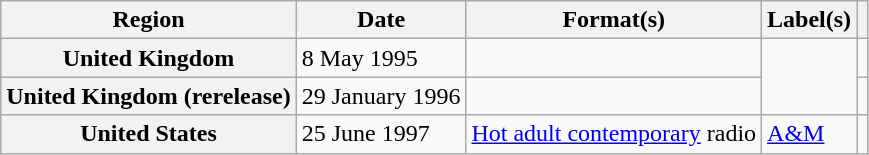<table class="wikitable plainrowheaders">
<tr>
<th scope="col">Region</th>
<th scope="col">Date</th>
<th scope="col">Format(s)</th>
<th scope="col">Label(s)</th>
<th scope="col"></th>
</tr>
<tr>
<th scope="row">United Kingdom</th>
<td>8 May 1995</td>
<td></td>
<td rowspan="2"></td>
<td></td>
</tr>
<tr>
<th scope="row">United Kingdom (rerelease)</th>
<td>29 January 1996</td>
<td></td>
<td></td>
</tr>
<tr>
<th scope="row">United States</th>
<td>25 June 1997</td>
<td><a href='#'>Hot adult contemporary</a> radio</td>
<td><a href='#'>A&M</a></td>
<td></td>
</tr>
</table>
